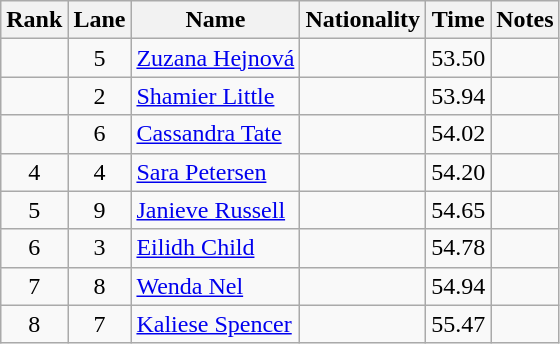<table class="wikitable sortable" style="text-align:center">
<tr>
<th>Rank</th>
<th>Lane</th>
<th>Name</th>
<th>Nationality</th>
<th>Time</th>
<th>Notes</th>
</tr>
<tr>
<td></td>
<td>5</td>
<td align=left><a href='#'>Zuzana Hejnová</a></td>
<td align=left></td>
<td>53.50</td>
<td></td>
</tr>
<tr>
<td></td>
<td>2</td>
<td align=left><a href='#'>Shamier Little</a></td>
<td align=left></td>
<td>53.94</td>
<td></td>
</tr>
<tr>
<td></td>
<td>6</td>
<td align=left><a href='#'>Cassandra Tate</a></td>
<td align=left></td>
<td>54.02</td>
<td></td>
</tr>
<tr>
<td>4</td>
<td>4</td>
<td align=left><a href='#'>Sara Petersen</a></td>
<td align=left></td>
<td>54.20</td>
<td></td>
</tr>
<tr>
<td>5</td>
<td>9</td>
<td align=left><a href='#'>Janieve Russell</a></td>
<td align=left></td>
<td>54.65</td>
<td></td>
</tr>
<tr>
<td>6</td>
<td>3</td>
<td align=left><a href='#'>Eilidh Child</a></td>
<td align=left></td>
<td>54.78</td>
<td></td>
</tr>
<tr>
<td>7</td>
<td>8</td>
<td align=left><a href='#'>Wenda Nel</a></td>
<td align=left></td>
<td>54.94</td>
<td></td>
</tr>
<tr>
<td>8</td>
<td>7</td>
<td align=left><a href='#'>Kaliese Spencer</a></td>
<td align=left></td>
<td>55.47</td>
<td></td>
</tr>
</table>
